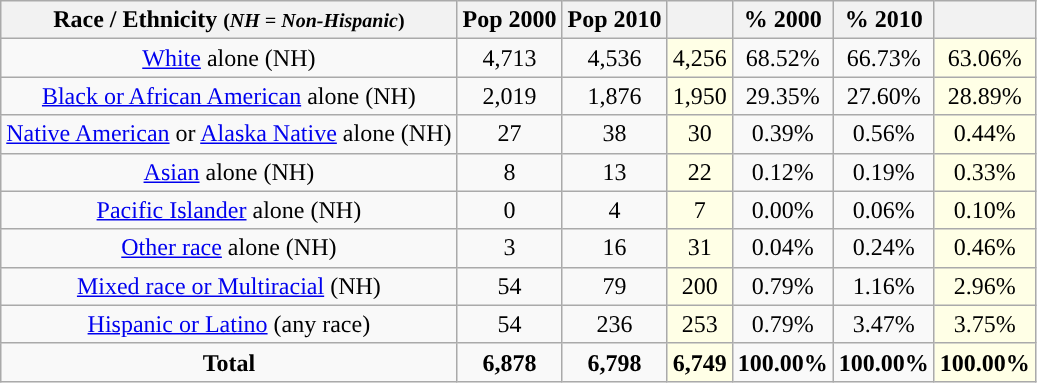<table class="wikitable" style="text-align:center;">
<tr>
<th>Race / Ethnicity <small>(<em>NH = Non-Hispanic</em>)</small></th>
<th>Pop 2000</th>
<th>Pop 2010</th>
<th></th>
<th>% 2000</th>
<th>% 2010</th>
<th></th>
</tr>
<tr>
<td><a href='#'>White</a> alone (NH)</td>
<td>4,713</td>
<td>4,536</td>
<td style='background: #ffffe6;'>4,256</td>
<td>68.52%</td>
<td>66.73%</td>
<td style='background: #ffffe6;'>63.06%</td>
</tr>
<tr>
<td><a href='#'>Black or African American</a> alone (NH)</td>
<td>2,019</td>
<td>1,876</td>
<td style='background: #ffffe6;'>1,950</td>
<td>29.35%</td>
<td>27.60%</td>
<td style='background: #ffffe6;'>28.89%</td>
</tr>
<tr>
<td><a href='#'>Native American</a> or <a href='#'>Alaska Native</a> alone (NH)</td>
<td>27</td>
<td>38</td>
<td style='background: #ffffe6;'>30</td>
<td>0.39%</td>
<td>0.56%</td>
<td style='background: #ffffe6;'>0.44%</td>
</tr>
<tr>
<td><a href='#'>Asian</a> alone (NH)</td>
<td>8</td>
<td>13</td>
<td style='background: #ffffe6;'>22</td>
<td>0.12%</td>
<td>0.19%</td>
<td style='background: #ffffe6;'>0.33%</td>
</tr>
<tr>
<td><a href='#'>Pacific Islander</a> alone (NH)</td>
<td>0</td>
<td>4</td>
<td style='background: #ffffe6;'>7</td>
<td>0.00%</td>
<td>0.06%</td>
<td style='background: #ffffe6;'>0.10%</td>
</tr>
<tr>
<td><a href='#'>Other race</a> alone (NH)</td>
<td>3</td>
<td>16</td>
<td style='background: #ffffe6;'>31</td>
<td>0.04%</td>
<td>0.24%</td>
<td style='background: #ffffe6;'>0.46%</td>
</tr>
<tr>
<td><a href='#'>Mixed race or Multiracial</a> (NH)</td>
<td>54</td>
<td>79</td>
<td style='background: #ffffe6;'>200</td>
<td>0.79%</td>
<td>1.16%</td>
<td style='background: #ffffe6;'>2.96%</td>
</tr>
<tr>
<td><a href='#'>Hispanic or Latino</a> (any race)</td>
<td>54</td>
<td>236</td>
<td style='background: #ffffe6;'>253</td>
<td>0.79%</td>
<td>3.47%</td>
<td style='background: #ffffe6;'>3.75%</td>
</tr>
<tr>
<td><strong>Total</strong></td>
<td><strong>6,878</strong></td>
<td><strong>6,798</strong></td>
<td style='background: #ffffe6;'><strong>6,749</strong></td>
<td><strong>100.00%</strong></td>
<td><strong>100.00%</strong></td>
<td style='background: #ffffe6;'><strong>100.00%</strong></td>
</tr>
</table>
